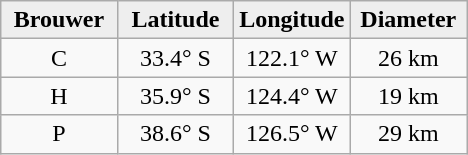<table class="wikitable">
<tr>
<th width="25%" style="background:#eeeeee;">Brouwer</th>
<th width="25%" style="background:#eeeeee;">Latitude</th>
<th width="25%" style="background:#eeeeee;">Longitude</th>
<th width="25%" style="background:#eeeeee;">Diameter</th>
</tr>
<tr>
<td align="center">C</td>
<td align="center">33.4° S</td>
<td align="center">122.1° W</td>
<td align="center">26 km</td>
</tr>
<tr>
<td align="center">H</td>
<td align="center">35.9° S</td>
<td align="center">124.4° W</td>
<td align="center">19 km</td>
</tr>
<tr>
<td align="center">P</td>
<td align="center">38.6° S</td>
<td align="center">126.5° W</td>
<td align="center">29 km</td>
</tr>
</table>
